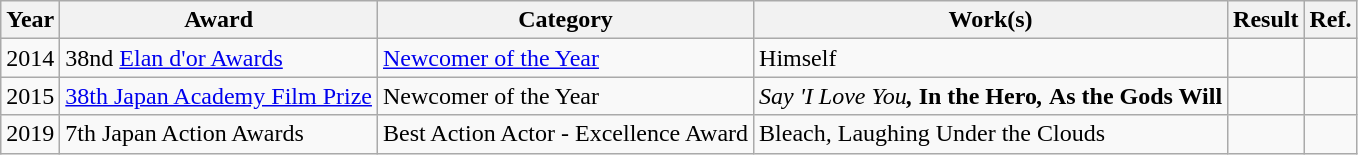<table class="wikitable">
<tr>
<th>Year</th>
<th>Award</th>
<th>Category</th>
<th>Work(s)</th>
<th>Result</th>
<th>Ref.</th>
</tr>
<tr>
<td rowspan="1">2014</td>
<td>38nd <a href='#'>Elan d'or Awards</a></td>
<td><a href='#'>Newcomer of the Year</a></td>
<td>Himself</td>
<td></td>
<td style="text-align:center"></td>
</tr>
<tr>
<td rowspan="1">2015</td>
<td><a href='#'>38th Japan Academy Film Prize</a></td>
<td>Newcomer of the Year</td>
<td><em>Say 'I Love You<strong>, </em>In the Hero<em>, </em>As the Gods Will<em></td>
<td></td>
<td style="text-align:center"></td>
</tr>
<tr>
<td rowspan="1">2019</td>
<td>7th Japan Action Awards</td>
<td>Best Action Actor - Excellence Award</td>
<td></em>Bleach<em>, </em>Laughing Under the Clouds<em></td>
<td></td>
<td style="text-align:center"></td>
</tr>
</table>
